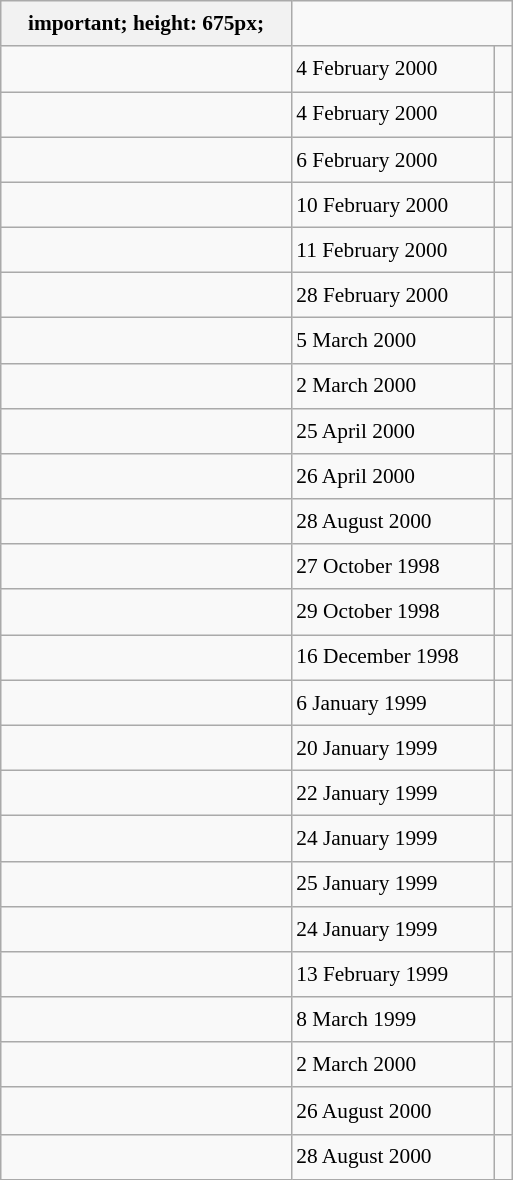<table class="wikitable" style="font-size: 89%; float: left; width: 24em; margin-right: 1em; line-height: 1.65em">
<tr>
<th>important; height: 675px;</th>
</tr>
<tr>
<td></td>
<td>4 February 2000</td>
<td><small></small></td>
</tr>
<tr>
<td></td>
<td>4 February 2000</td>
<td><small></small></td>
</tr>
<tr>
<td></td>
<td>6 February 2000</td>
<td><small></small></td>
</tr>
<tr>
<td></td>
<td>10 February 2000</td>
<td><small></small></td>
</tr>
<tr>
<td></td>
<td>11 February 2000</td>
<td><small></small></td>
</tr>
<tr>
<td></td>
<td>28 February 2000</td>
<td><small></small></td>
</tr>
<tr>
<td></td>
<td>5 March 2000</td>
<td><small></small></td>
</tr>
<tr>
<td></td>
<td>2 March 2000</td>
<td><small></small></td>
</tr>
<tr>
<td></td>
<td>25 April 2000</td>
<td><small></small></td>
</tr>
<tr>
<td></td>
<td>26 April 2000</td>
<td><small></small></td>
</tr>
<tr>
<td></td>
<td>28 August 2000</td>
<td><small></small></td>
</tr>
<tr>
<td></td>
<td>27 October 1998</td>
<td><small></small></td>
</tr>
<tr>
<td></td>
<td>29 October 1998</td>
<td><small></small></td>
</tr>
<tr>
<td></td>
<td>16 December 1998</td>
<td><small></small></td>
</tr>
<tr>
<td></td>
<td>6 January 1999</td>
<td><small></small></td>
</tr>
<tr>
<td></td>
<td>20 January 1999</td>
<td><small></small></td>
</tr>
<tr>
<td></td>
<td>22 January 1999</td>
<td><small></small></td>
</tr>
<tr>
<td></td>
<td>24 January 1999</td>
<td><small></small></td>
</tr>
<tr>
<td></td>
<td>25 January 1999</td>
<td><small></small></td>
</tr>
<tr>
<td></td>
<td>24 January 1999</td>
<td><small></small></td>
</tr>
<tr>
<td></td>
<td>13 February 1999</td>
<td><small></small></td>
</tr>
<tr>
<td></td>
<td>8 March 1999</td>
<td><small></small></td>
</tr>
<tr>
<td></td>
<td>2 March 2000</td>
<td><small></small></td>
</tr>
<tr>
<td></td>
<td>26 August 2000</td>
<td><small></small> </td>
</tr>
<tr>
<td></td>
<td>28 August 2000</td>
<td><small></small></td>
</tr>
</table>
